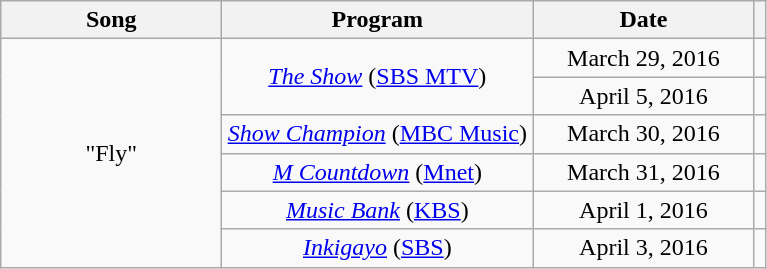<table class="wikitable" style="text-align:center">
<tr>
<th width="140">Song</th>
<th width="200">Program</th>
<th width="140">Date</th>
<th></th>
</tr>
<tr>
<td rowspan="6">"Fly"</td>
<td rowspan="2"><em><a href='#'>The Show</a></em> (<a href='#'>SBS MTV</a>)</td>
<td>March 29, 2016</td>
<td></td>
</tr>
<tr>
<td>April 5, 2016</td>
<td></td>
</tr>
<tr>
<td><em><a href='#'>Show Champion</a></em> (<a href='#'>MBC Music</a>)</td>
<td>March 30, 2016</td>
<td></td>
</tr>
<tr>
<td><em><a href='#'>M Countdown</a></em> (<a href='#'>Mnet</a>)</td>
<td>March 31, 2016</td>
<td></td>
</tr>
<tr>
<td><em><a href='#'>Music Bank</a></em> (<a href='#'>KBS</a>)</td>
<td>April 1, 2016</td>
<td></td>
</tr>
<tr>
<td><em><a href='#'>Inkigayo</a></em> (<a href='#'>SBS</a>)</td>
<td>April 3, 2016</td>
<td></td>
</tr>
</table>
